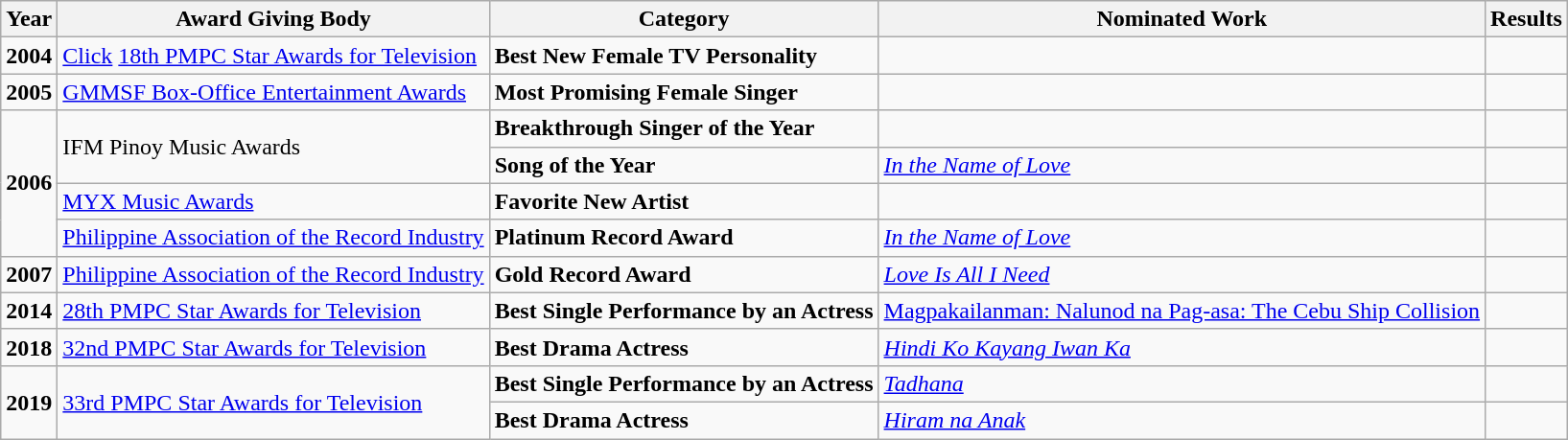<table class="wikitable">
<tr>
<th>Year</th>
<th>Award Giving Body</th>
<th>Category</th>
<th>Nominated Work</th>
<th>Results</th>
</tr>
<tr>
<td><strong>2004</strong></td>
<td><a href='#'>Click</a> <a href='#'>18th PMPC Star Awards for Television</a></td>
<td><strong>Best New Female TV Personality</strong></td>
<td></td>
<td></td>
</tr>
<tr>
<td><strong>2005</strong></td>
<td><a href='#'>GMMSF Box-Office Entertainment Awards</a></td>
<td><strong>Most Promising Female Singer</strong></td>
<td></td>
<td></td>
</tr>
<tr>
<td rowspan=4><strong>2006</strong></td>
<td rowspan=2>IFM Pinoy Music Awards</td>
<td><strong>Breakthrough Singer of the Year</strong></td>
<td></td>
<td></td>
</tr>
<tr>
<td><strong>Song of the Year</strong></td>
<td><em><a href='#'>In the Name of Love</a></em></td>
<td></td>
</tr>
<tr>
<td><a href='#'>MYX Music Awards</a></td>
<td><strong>Favorite New Artist</strong></td>
<td></td>
<td></td>
</tr>
<tr>
<td><a href='#'>Philippine Association of the Record Industry</a></td>
<td><strong>Platinum Record Award</strong></td>
<td><em><a href='#'>In the Name of Love</a></em></td>
<td></td>
</tr>
<tr>
<td><strong>2007</strong></td>
<td><a href='#'>Philippine Association of the Record Industry</a></td>
<td><strong>Gold Record Award</strong></td>
<td><em><a href='#'>Love Is All I Need</a></em></td>
<td></td>
</tr>
<tr>
<td><strong>2014</strong></td>
<td><a href='#'>28th PMPC Star Awards for Television</a></td>
<td><strong>Best Single Performance by an Actress</strong></td>
<td><a href='#'>Magpakailanman: Nalunod na Pag-asa: The Cebu Ship Collision</a></td>
<td></td>
</tr>
<tr>
<td><strong>2018</strong></td>
<td><a href='#'>32nd PMPC Star Awards for Television</a></td>
<td><strong>Best Drama Actress</strong></td>
<td><em><a href='#'>Hindi Ko Kayang Iwan Ka</a></em></td>
<td></td>
</tr>
<tr>
<td Rowspan=2><strong>2019</strong></td>
<td rowspan=2><a href='#'>33rd PMPC Star Awards for Television</a></td>
<td><strong>Best Single Performance by an Actress</strong></td>
<td><em><a href='#'>Tadhana</a></em></td>
<td></td>
</tr>
<tr>
<td><strong>Best Drama Actress</strong></td>
<td><em><a href='#'>Hiram na Anak</a></em></td>
<td></td>
</tr>
</table>
